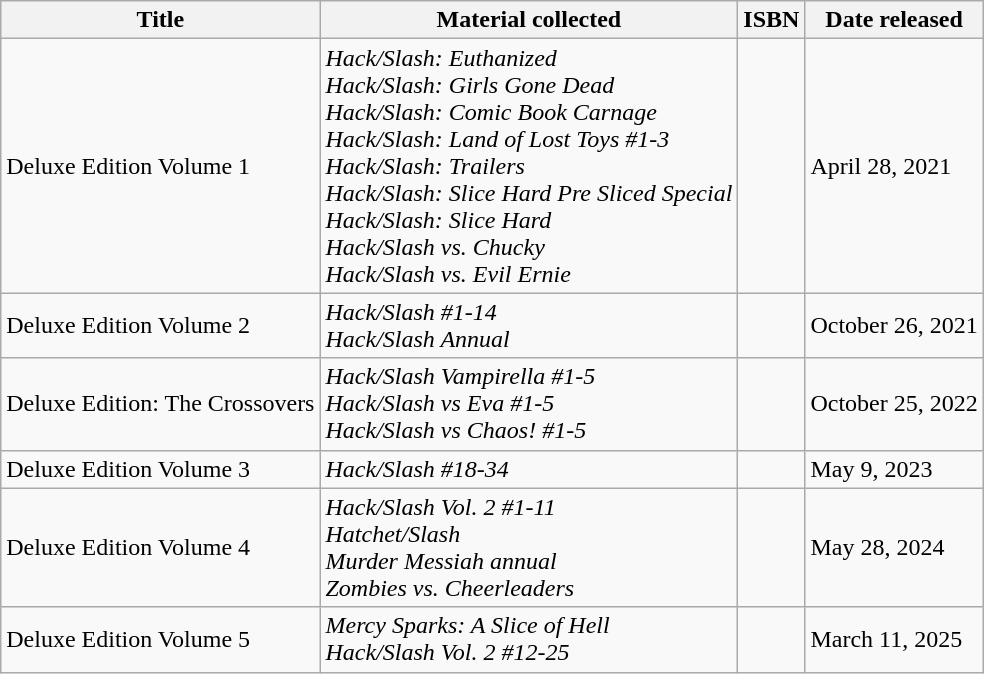<table class="wikitable">
<tr>
<th>Title</th>
<th>Material collected</th>
<th>ISBN</th>
<th>Date released</th>
</tr>
<tr>
<td>Deluxe Edition Volume 1</td>
<td><em>Hack/Slash: Euthanized</em> <br> <em>Hack/Slash: Girls Gone Dead</em> <br> <em>Hack/Slash: Comic Book Carnage</em> <br> <em>Hack/Slash: Land of Lost Toys #1-3</em> <br> <em>Hack/Slash: Trailers</em> <br> <em>Hack/Slash: Slice Hard Pre Sliced Special</em> <br> <em>Hack/Slash: Slice Hard</em> <br> <em>Hack/Slash vs. Chucky</em> <br> <em>Hack/Slash vs. Evil Ernie</em></td>
<td></td>
<td>April 28, 2021</td>
</tr>
<tr>
<td>Deluxe Edition Volume 2</td>
<td><em>Hack/Slash #1-14</em> <br> <em>Hack/Slash Annual</em></td>
<td></td>
<td>October 26, 2021</td>
</tr>
<tr>
<td>Deluxe Edition: The Crossovers</td>
<td><em>Hack/Slash Vampirella #1-5</em> <br> <em>Hack/Slash vs Eva #1-5</em> <br> <em>Hack/Slash vs Chaos! #1-5</em></td>
<td></td>
<td>October 25, 2022</td>
</tr>
<tr>
<td>Deluxe Edition Volume 3</td>
<td><em>Hack/Slash #18-34</em></td>
<td></td>
<td>May 9, 2023</td>
</tr>
<tr>
<td>Deluxe Edition Volume 4</td>
<td><em>Hack/Slash Vol. 2 #1-11</em> <br> <em>Hatchet/Slash</em> <br> <em>Murder Messiah annual</em> <br> <em>Zombies vs. Cheerleaders</em></td>
<td></td>
<td>May 28, 2024</td>
</tr>
<tr>
<td>Deluxe Edition Volume 5</td>
<td><em>Mercy Sparks: A Slice of Hell</em> <br> <em>Hack/Slash Vol. 2 #12-25</em></td>
<td></td>
<td>March 11, 2025</td>
</tr>
</table>
